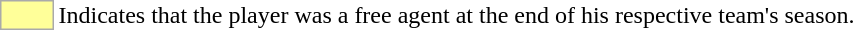<table>
<tr>
<td style="background:#ff9; border:1px solid #aaa; width:2em"></td>
<td>Indicates that the player was a free agent at the end of his respective team's  season.</td>
</tr>
</table>
